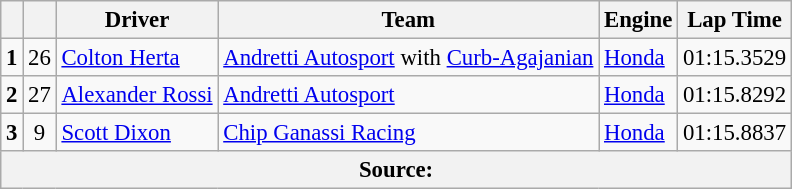<table class="wikitable" style="font-size:95%;">
<tr>
<th></th>
<th></th>
<th>Driver</th>
<th>Team</th>
<th>Engine</th>
<th>Lap Time</th>
</tr>
<tr>
<td style="text-align:center;"><strong>1</strong></td>
<td style="text-align:center;">26</td>
<td> <a href='#'>Colton Herta</a></td>
<td><a href='#'>Andretti Autosport</a> with <a href='#'>Curb-Agajanian</a></td>
<td><a href='#'>Honda</a></td>
<td>01:15.3529</td>
</tr>
<tr>
<td style="text-align:center;"><strong>2</strong></td>
<td style="text-align:center;">27</td>
<td> <a href='#'>Alexander Rossi</a></td>
<td><a href='#'>Andretti Autosport</a></td>
<td><a href='#'>Honda</a></td>
<td>01:15.8292</td>
</tr>
<tr>
<td style="text-align:center;"><strong>3</strong></td>
<td style="text-align:center;">9</td>
<td> <a href='#'>Scott Dixon</a></td>
<td><a href='#'>Chip Ganassi Racing</a></td>
<td><a href='#'>Honda</a></td>
<td>01:15.8837</td>
</tr>
<tr>
<th colspan="6">Source:</th>
</tr>
</table>
